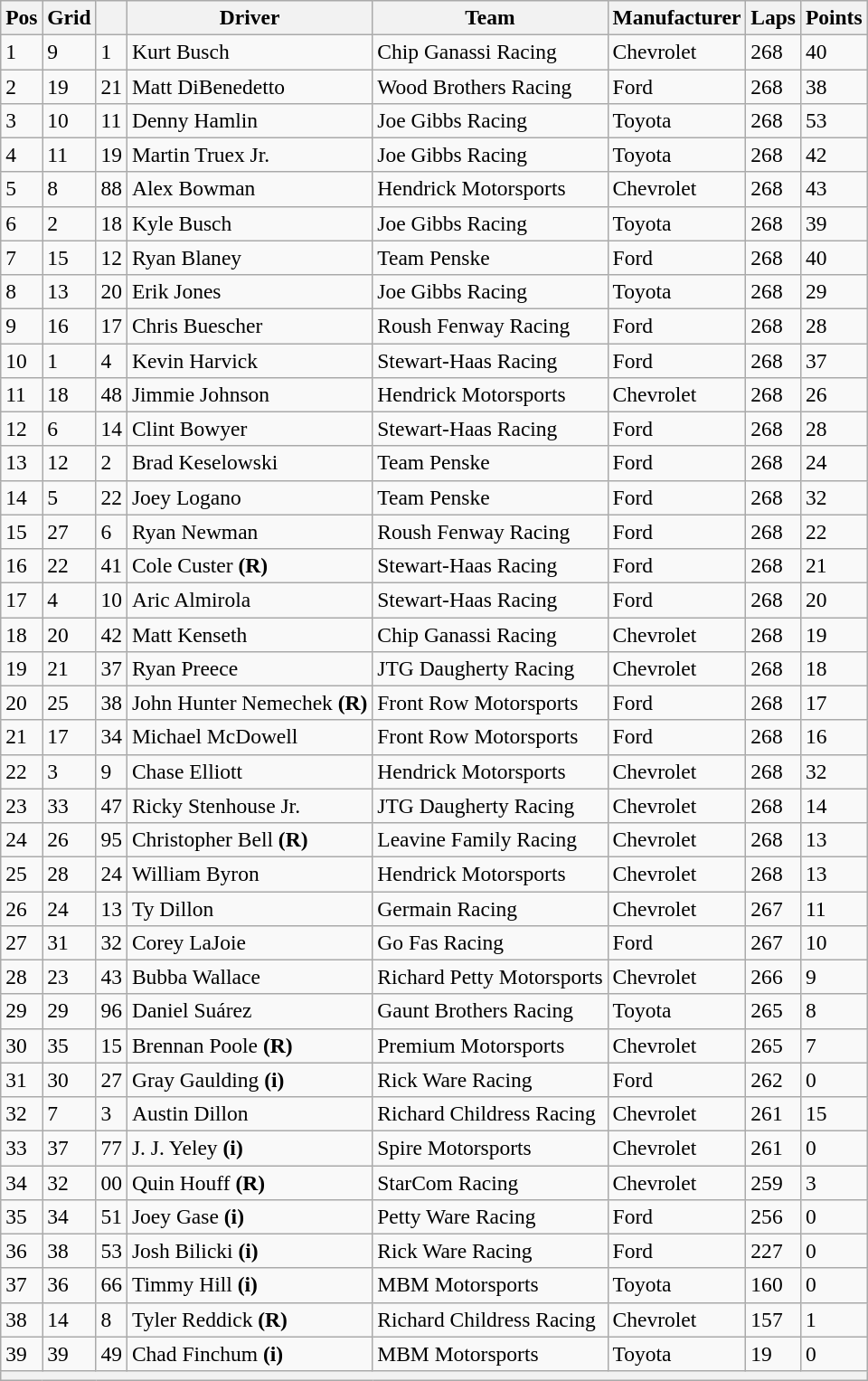<table class="wikitable" style="font-size:98%">
<tr>
<th>Pos</th>
<th>Grid</th>
<th></th>
<th>Driver</th>
<th>Team</th>
<th>Manufacturer</th>
<th>Laps</th>
<th>Points</th>
</tr>
<tr>
<td>1</td>
<td>9</td>
<td>1</td>
<td>Kurt Busch</td>
<td>Chip Ganassi Racing</td>
<td>Chevrolet</td>
<td>268</td>
<td>40</td>
</tr>
<tr>
<td>2</td>
<td>19</td>
<td>21</td>
<td>Matt DiBenedetto</td>
<td>Wood Brothers Racing</td>
<td>Ford</td>
<td>268</td>
<td>38</td>
</tr>
<tr>
<td>3</td>
<td>10</td>
<td>11</td>
<td>Denny Hamlin</td>
<td>Joe Gibbs Racing</td>
<td>Toyota</td>
<td>268</td>
<td>53</td>
</tr>
<tr>
<td>4</td>
<td>11</td>
<td>19</td>
<td>Martin Truex Jr.</td>
<td>Joe Gibbs Racing</td>
<td>Toyota</td>
<td>268</td>
<td>42</td>
</tr>
<tr>
<td>5</td>
<td>8</td>
<td>88</td>
<td>Alex Bowman</td>
<td>Hendrick Motorsports</td>
<td>Chevrolet</td>
<td>268</td>
<td>43</td>
</tr>
<tr>
<td>6</td>
<td>2</td>
<td>18</td>
<td>Kyle Busch</td>
<td>Joe Gibbs Racing</td>
<td>Toyota</td>
<td>268</td>
<td>39</td>
</tr>
<tr>
<td>7</td>
<td>15</td>
<td>12</td>
<td>Ryan Blaney</td>
<td>Team Penske</td>
<td>Ford</td>
<td>268</td>
<td>40</td>
</tr>
<tr>
<td>8</td>
<td>13</td>
<td>20</td>
<td>Erik Jones</td>
<td>Joe Gibbs Racing</td>
<td>Toyota</td>
<td>268</td>
<td>29</td>
</tr>
<tr>
<td>9</td>
<td>16</td>
<td>17</td>
<td>Chris Buescher</td>
<td>Roush Fenway Racing</td>
<td>Ford</td>
<td>268</td>
<td>28</td>
</tr>
<tr>
<td>10</td>
<td>1</td>
<td>4</td>
<td>Kevin Harvick</td>
<td>Stewart-Haas Racing</td>
<td>Ford</td>
<td>268</td>
<td>37</td>
</tr>
<tr>
<td>11</td>
<td>18</td>
<td>48</td>
<td>Jimmie Johnson</td>
<td>Hendrick Motorsports</td>
<td>Chevrolet</td>
<td>268</td>
<td>26</td>
</tr>
<tr>
<td>12</td>
<td>6</td>
<td>14</td>
<td>Clint Bowyer</td>
<td>Stewart-Haas Racing</td>
<td>Ford</td>
<td>268</td>
<td>28</td>
</tr>
<tr>
<td>13</td>
<td>12</td>
<td>2</td>
<td>Brad Keselowski</td>
<td>Team Penske</td>
<td>Ford</td>
<td>268</td>
<td>24</td>
</tr>
<tr>
<td>14</td>
<td>5</td>
<td>22</td>
<td>Joey Logano</td>
<td>Team Penske</td>
<td>Ford</td>
<td>268</td>
<td>32</td>
</tr>
<tr>
<td>15</td>
<td>27</td>
<td>6</td>
<td>Ryan Newman</td>
<td>Roush Fenway Racing</td>
<td>Ford</td>
<td>268</td>
<td>22</td>
</tr>
<tr>
<td>16</td>
<td>22</td>
<td>41</td>
<td>Cole Custer <strong>(R)</strong></td>
<td>Stewart-Haas Racing</td>
<td>Ford</td>
<td>268</td>
<td>21</td>
</tr>
<tr>
<td>17</td>
<td>4</td>
<td>10</td>
<td>Aric Almirola</td>
<td>Stewart-Haas Racing</td>
<td>Ford</td>
<td>268</td>
<td>20</td>
</tr>
<tr>
<td>18</td>
<td>20</td>
<td>42</td>
<td>Matt Kenseth</td>
<td>Chip Ganassi Racing</td>
<td>Chevrolet</td>
<td>268</td>
<td>19</td>
</tr>
<tr>
<td>19</td>
<td>21</td>
<td>37</td>
<td>Ryan Preece</td>
<td>JTG Daugherty Racing</td>
<td>Chevrolet</td>
<td>268</td>
<td>18</td>
</tr>
<tr>
<td>20</td>
<td>25</td>
<td>38</td>
<td>John Hunter Nemechek <strong>(R)</strong></td>
<td>Front Row Motorsports</td>
<td>Ford</td>
<td>268</td>
<td>17</td>
</tr>
<tr>
<td>21</td>
<td>17</td>
<td>34</td>
<td>Michael McDowell</td>
<td>Front Row Motorsports</td>
<td>Ford</td>
<td>268</td>
<td>16</td>
</tr>
<tr>
<td>22</td>
<td>3</td>
<td>9</td>
<td>Chase Elliott</td>
<td>Hendrick Motorsports</td>
<td>Chevrolet</td>
<td>268</td>
<td>32</td>
</tr>
<tr>
<td>23</td>
<td>33</td>
<td>47</td>
<td>Ricky Stenhouse Jr.</td>
<td>JTG Daugherty Racing</td>
<td>Chevrolet</td>
<td>268</td>
<td>14</td>
</tr>
<tr>
<td>24</td>
<td>26</td>
<td>95</td>
<td>Christopher Bell <strong>(R)</strong></td>
<td>Leavine Family Racing</td>
<td>Chevrolet</td>
<td>268</td>
<td>13</td>
</tr>
<tr>
<td>25</td>
<td>28</td>
<td>24</td>
<td>William Byron</td>
<td>Hendrick Motorsports</td>
<td>Chevrolet</td>
<td>268</td>
<td>13</td>
</tr>
<tr>
<td>26</td>
<td>24</td>
<td>13</td>
<td>Ty Dillon</td>
<td>Germain Racing</td>
<td>Chevrolet</td>
<td>267</td>
<td>11</td>
</tr>
<tr>
<td>27</td>
<td>31</td>
<td>32</td>
<td>Corey LaJoie</td>
<td>Go Fas Racing</td>
<td>Ford</td>
<td>267</td>
<td>10</td>
</tr>
<tr>
<td>28</td>
<td>23</td>
<td>43</td>
<td>Bubba Wallace</td>
<td>Richard Petty Motorsports</td>
<td>Chevrolet</td>
<td>266</td>
<td>9</td>
</tr>
<tr>
<td>29</td>
<td>29</td>
<td>96</td>
<td>Daniel Suárez</td>
<td>Gaunt Brothers Racing</td>
<td>Toyota</td>
<td>265</td>
<td>8</td>
</tr>
<tr>
<td>30</td>
<td>35</td>
<td>15</td>
<td>Brennan Poole <strong>(R)</strong></td>
<td>Premium Motorsports</td>
<td>Chevrolet</td>
<td>265</td>
<td>7</td>
</tr>
<tr>
<td>31</td>
<td>30</td>
<td>27</td>
<td>Gray Gaulding <strong>(i)</strong></td>
<td>Rick Ware Racing</td>
<td>Ford</td>
<td>262</td>
<td>0</td>
</tr>
<tr>
<td>32</td>
<td>7</td>
<td>3</td>
<td>Austin Dillon</td>
<td>Richard Childress Racing</td>
<td>Chevrolet</td>
<td>261</td>
<td>15</td>
</tr>
<tr>
<td>33</td>
<td>37</td>
<td>77</td>
<td>J. J. Yeley <strong>(i)</strong></td>
<td>Spire Motorsports</td>
<td>Chevrolet</td>
<td>261</td>
<td>0</td>
</tr>
<tr>
<td>34</td>
<td>32</td>
<td>00</td>
<td>Quin Houff <strong>(R)</strong></td>
<td>StarCom Racing</td>
<td>Chevrolet</td>
<td>259</td>
<td>3</td>
</tr>
<tr>
<td>35</td>
<td>34</td>
<td>51</td>
<td>Joey Gase <strong>(i)</strong></td>
<td>Petty Ware Racing</td>
<td>Ford</td>
<td>256</td>
<td>0</td>
</tr>
<tr>
<td>36</td>
<td>38</td>
<td>53</td>
<td>Josh Bilicki <strong>(i)</strong></td>
<td>Rick Ware Racing</td>
<td>Ford</td>
<td>227</td>
<td>0</td>
</tr>
<tr>
<td>37</td>
<td>36</td>
<td>66</td>
<td>Timmy Hill <strong>(i)</strong></td>
<td>MBM Motorsports</td>
<td>Toyota</td>
<td>160</td>
<td>0</td>
</tr>
<tr>
<td>38</td>
<td>14</td>
<td>8</td>
<td>Tyler Reddick <strong>(R)</strong></td>
<td>Richard Childress Racing</td>
<td>Chevrolet</td>
<td>157</td>
<td>1</td>
</tr>
<tr>
<td>39</td>
<td>39</td>
<td>49</td>
<td>Chad Finchum <strong>(i)</strong></td>
<td>MBM Motorsports</td>
<td>Toyota</td>
<td>19</td>
<td>0</td>
</tr>
<tr>
<th colspan="8"></th>
</tr>
</table>
